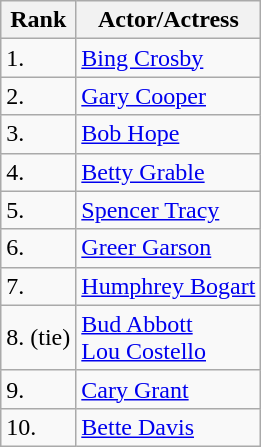<table class="wikitable">
<tr>
<th>Rank</th>
<th>Actor/Actress</th>
</tr>
<tr>
<td>1.</td>
<td><a href='#'>Bing Crosby</a></td>
</tr>
<tr>
<td>2.</td>
<td><a href='#'>Gary Cooper</a></td>
</tr>
<tr>
<td>3.</td>
<td><a href='#'>Bob Hope</a></td>
</tr>
<tr>
<td>4.</td>
<td><a href='#'>Betty Grable</a></td>
</tr>
<tr>
<td>5.</td>
<td><a href='#'>Spencer Tracy</a></td>
</tr>
<tr>
<td>6.</td>
<td><a href='#'>Greer Garson</a></td>
</tr>
<tr>
<td>7.</td>
<td><a href='#'>Humphrey Bogart</a></td>
</tr>
<tr>
<td>8. (tie)</td>
<td><a href='#'>Bud Abbott</a><br><a href='#'>Lou Costello</a></td>
</tr>
<tr>
<td>9.</td>
<td><a href='#'>Cary Grant</a></td>
</tr>
<tr>
<td>10.</td>
<td><a href='#'>Bette Davis</a></td>
</tr>
</table>
